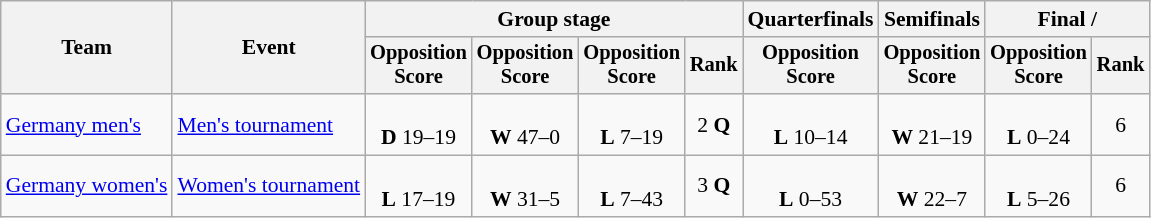<table class="wikitable" style="text-align:center; font-size:90%">
<tr>
<th rowspan=2>Team</th>
<th rowspan=2>Event</th>
<th colspan=4>Group stage</th>
<th>Quarterfinals</th>
<th>Semifinals</th>
<th colspan=2>Final / </th>
</tr>
<tr style="font-size:95%">
<th>Opposition<br>Score</th>
<th>Opposition<br>Score</th>
<th>Opposition<br>Score</th>
<th>Rank</th>
<th>Opposition<br>Score</th>
<th>Opposition<br>Score</th>
<th>Opposition<br>Score</th>
<th>Rank</th>
</tr>
<tr>
<td align=left><a href='#'>Germany men's</a></td>
<td align=left><a href='#'>Men's tournament</a></td>
<td><br><strong>D</strong> 19–19</td>
<td><br><strong>W</strong> 47–0</td>
<td><br><strong>L</strong> 7–19</td>
<td>2 <strong>Q</strong></td>
<td><br><strong>L</strong> 10–14</td>
<td><br><strong>W</strong> 21–19</td>
<td><br><strong>L</strong> 0–24</td>
<td>6</td>
</tr>
<tr>
<td align=left><a href='#'>Germany women's</a></td>
<td align=left><a href='#'>Women's tournament</a></td>
<td><br><strong>L</strong> 17–19</td>
<td><br><strong>W</strong> 31–5</td>
<td><br><strong>L</strong> 7–43</td>
<td>3 <strong>Q</strong></td>
<td><br><strong>L</strong> 0–53</td>
<td><br><strong>W</strong> 22–7</td>
<td><br><strong>L</strong> 5–26</td>
<td>6</td>
</tr>
</table>
